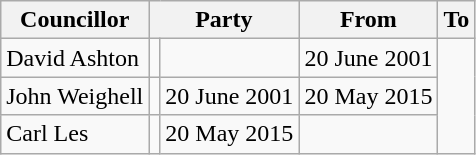<table class=wikitable>
<tr>
<th>Councillor</th>
<th colspan=2>Party</th>
<th>From</th>
<th>To</th>
</tr>
<tr>
<td>David Ashton</td>
<td></td>
<td></td>
<td align=right>20 June 2001</td>
</tr>
<tr>
<td>John Weighell</td>
<td></td>
<td align=right>20 June 2001</td>
<td align=right>20 May 2015</td>
</tr>
<tr>
<td>Carl Les</td>
<td></td>
<td align=right>20 May 2015</td>
<td align=right></td>
</tr>
</table>
